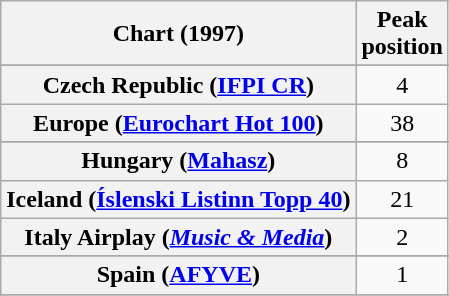<table class="wikitable sortable plainrowheaders" style="text-align:center">
<tr>
<th scope="col">Chart (1997)</th>
<th scope="col">Peak<br>position</th>
</tr>
<tr>
</tr>
<tr>
</tr>
<tr>
</tr>
<tr>
<th scope="row">Czech Republic (<a href='#'>IFPI CR</a>)</th>
<td>4</td>
</tr>
<tr>
<th scope="row">Europe (<a href='#'>Eurochart Hot 100</a>)</th>
<td>38</td>
</tr>
<tr>
</tr>
<tr>
</tr>
<tr>
<th scope="row">Hungary (<a href='#'>Mahasz</a>)</th>
<td>8</td>
</tr>
<tr>
<th scope="row">Iceland (<a href='#'>Íslenski Listinn Topp 40</a>)</th>
<td>21</td>
</tr>
<tr>
<th scope="row">Italy Airplay (<em><a href='#'>Music & Media</a></em>)</th>
<td>2</td>
</tr>
<tr>
</tr>
<tr>
</tr>
<tr>
<th scope="row">Spain (<a href='#'>AFYVE</a>)</th>
<td>1</td>
</tr>
<tr>
</tr>
<tr>
</tr>
<tr>
</tr>
<tr>
</tr>
<tr>
</tr>
<tr>
</tr>
<tr>
</tr>
</table>
